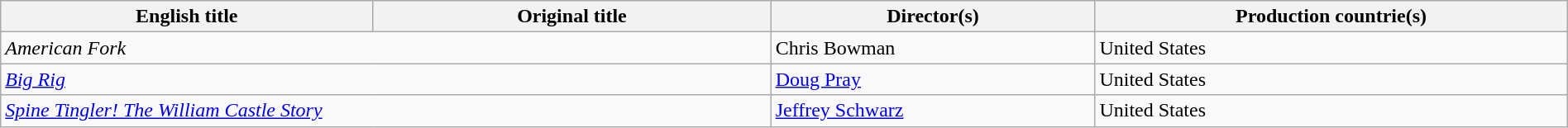<table class="sortable wikitable" style="width:100%; margin-bottom:4px">
<tr>
<th>English title</th>
<th>Original title</th>
<th>Director(s)</th>
<th>Production countrie(s)</th>
</tr>
<tr>
<td colspan="2"><em>American Fork</em></td>
<td>Chris Bowman</td>
<td>United States</td>
</tr>
<tr>
<td colspan="2"><em><a href='#'>Big Rig</a></em></td>
<td><a href='#'>Doug Pray</a></td>
<td>United States</td>
</tr>
<tr>
<td colspan="2"><em><a href='#'>Spine Tingler! The William Castle Story</a></em></td>
<td><a href='#'>Jeffrey Schwarz</a></td>
<td>United States</td>
</tr>
</table>
